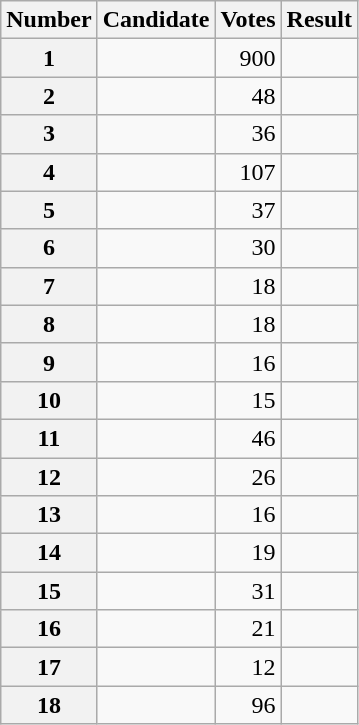<table class="wikitable sortable">
<tr>
<th scope="col">Number</th>
<th scope="col">Candidate</th>
<th scope="col">Votes</th>
<th scope="col">Result</th>
</tr>
<tr>
<th scope="row">1</th>
<td></td>
<td style="text-align:right">900</td>
<td></td>
</tr>
<tr>
<th scope="row">2</th>
<td></td>
<td style="text-align:right">48</td>
<td></td>
</tr>
<tr>
<th scope="row">3</th>
<td></td>
<td style="text-align:right">36</td>
<td></td>
</tr>
<tr>
<th scope="row">4</th>
<td></td>
<td style="text-align:right">107</td>
<td></td>
</tr>
<tr>
<th scope="row">5</th>
<td></td>
<td style="text-align:right">37</td>
<td></td>
</tr>
<tr>
<th scope="row">6</th>
<td></td>
<td style="text-align:right">30</td>
<td></td>
</tr>
<tr>
<th scope="row">7</th>
<td></td>
<td style="text-align:right">18</td>
<td></td>
</tr>
<tr>
<th scope="row">8</th>
<td></td>
<td style="text-align:right">18</td>
<td></td>
</tr>
<tr>
<th scope="row">9</th>
<td></td>
<td style="text-align:right">16</td>
<td></td>
</tr>
<tr>
<th scope="row">10</th>
<td></td>
<td style="text-align:right">15</td>
<td></td>
</tr>
<tr>
<th scope="row">11</th>
<td></td>
<td style="text-align:right">46</td>
<td></td>
</tr>
<tr>
<th scope="row">12</th>
<td></td>
<td style="text-align:right">26</td>
<td></td>
</tr>
<tr>
<th scope="row">13</th>
<td></td>
<td style="text-align:right">16</td>
<td></td>
</tr>
<tr>
<th scope="row">14</th>
<td></td>
<td style="text-align:right">19</td>
<td></td>
</tr>
<tr>
<th scope="row">15</th>
<td></td>
<td style="text-align:right">31</td>
<td></td>
</tr>
<tr>
<th scope="row">16</th>
<td></td>
<td style="text-align:right">21</td>
<td></td>
</tr>
<tr>
<th scope="row">17</th>
<td></td>
<td style="text-align:right">12</td>
<td></td>
</tr>
<tr>
<th scope="row">18</th>
<td></td>
<td style="text-align:right">96</td>
<td></td>
</tr>
</table>
